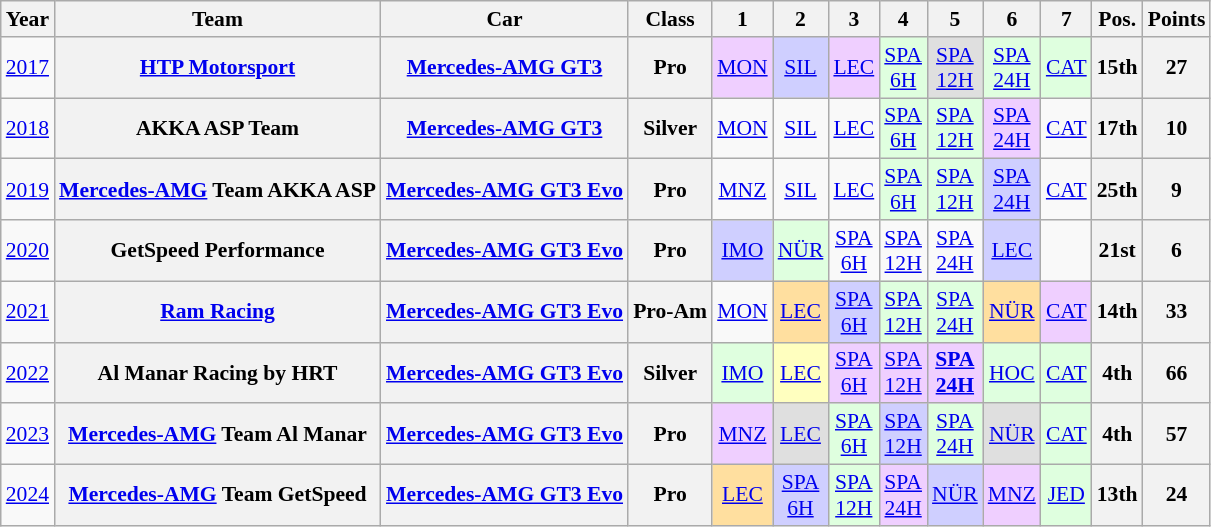<table class="wikitable" border="1" style="text-align:center; font-size:90%;">
<tr>
<th>Year</th>
<th>Team</th>
<th>Car</th>
<th>Class</th>
<th>1</th>
<th>2</th>
<th>3</th>
<th>4</th>
<th>5</th>
<th>6</th>
<th>7</th>
<th>Pos.</th>
<th>Points</th>
</tr>
<tr>
<td><a href='#'>2017</a></td>
<th><a href='#'>HTP Motorsport</a></th>
<th><a href='#'>Mercedes-AMG GT3</a></th>
<th>Pro</th>
<td style="background:#EFCFFF;"><a href='#'>MON</a><br></td>
<td style="background:#CFCFFF;"><a href='#'>SIL</a><br></td>
<td style="background:#EFCFFF;"><a href='#'>LEC</a><br></td>
<td style="background:#DFFFDF;"><a href='#'>SPA<br>6H</a><br></td>
<td style="background:#DFDFDF;"><a href='#'>SPA<br>12H</a><br></td>
<td style="background:#DFFFDF;"><a href='#'>SPA<br>24H</a><br></td>
<td style="background:#DFFFDF;"><a href='#'>CAT</a><br></td>
<th>15th</th>
<th>27</th>
</tr>
<tr>
<td><a href='#'>2018</a></td>
<th>AKKA ASP Team</th>
<th><a href='#'>Mercedes-AMG GT3</a></th>
<th>Silver</th>
<td style="background:#;"><a href='#'>MON</a></td>
<td style="background:#;"><a href='#'>SIL</a></td>
<td style="background:#;"><a href='#'>LEC</a></td>
<td style="background:#DFFFDF;"><a href='#'>SPA<br>6H</a><br></td>
<td style="background:#DFFFDF;"><a href='#'>SPA<br>12H</a><br></td>
<td style="background:#EFCFFF;"><a href='#'>SPA<br>24H</a><br></td>
<td style="background:#;"><a href='#'>CAT</a></td>
<th>17th</th>
<th>10</th>
</tr>
<tr>
<td><a href='#'>2019</a></td>
<th><a href='#'>Mercedes-AMG</a> Team AKKA ASP</th>
<th><a href='#'>Mercedes-AMG GT3 Evo</a></th>
<th>Pro</th>
<td style="background:#;"><a href='#'>MNZ</a></td>
<td style="background:#;"><a href='#'>SIL</a></td>
<td style="background:#;"><a href='#'>LEC</a></td>
<td style="background:#DFFFDF;"><a href='#'>SPA<br>6H</a><br></td>
<td style="background:#DFFFDF;"><a href='#'>SPA<br>12H</a><br></td>
<td style="background:#CFCFFF;"><a href='#'>SPA<br>24H</a><br></td>
<td style="background:#;"><a href='#'>CAT</a></td>
<th>25th</th>
<th>9</th>
</tr>
<tr>
<td><a href='#'>2020</a></td>
<th>GetSpeed Performance</th>
<th><a href='#'>Mercedes-AMG GT3 Evo</a></th>
<th>Pro</th>
<td style="background:#CFCFFF;"><a href='#'>IMO</a><br></td>
<td style="background:#DFFFDF;"><a href='#'>NÜR</a><br></td>
<td style="background:#;"><a href='#'>SPA<br>6H</a></td>
<td style="background:#;"><a href='#'>SPA<br>12H</a></td>
<td style="background:#;"><a href='#'>SPA<br>24H</a></td>
<td style="background:#CFCFFF;"><a href='#'>LEC</a><br></td>
<td></td>
<th>21st</th>
<th>6</th>
</tr>
<tr>
<td><a href='#'>2021</a></td>
<th><a href='#'>Ram Racing</a></th>
<th><a href='#'>Mercedes-AMG GT3 Evo</a></th>
<th>Pro-Am</th>
<td style="background:#;"><a href='#'>MON</a></td>
<td style="background:#FFDF9F;"><a href='#'>LEC</a><br></td>
<td style="background:#CFCFFF;"><a href='#'>SPA<br>6H</a><br></td>
<td style="background:#DFFFDF;"><a href='#'>SPA<br>12H</a><br></td>
<td style="background:#DFFFDF;"><a href='#'>SPA<br>24H</a><br></td>
<td style="background:#FFDF9F;"><a href='#'>NÜR</a><br></td>
<td style="background:#EFCFFF;"><a href='#'>CAT</a><br></td>
<th>14th</th>
<th>33</th>
</tr>
<tr>
<td><a href='#'>2022</a></td>
<th>Al Manar Racing by HRT</th>
<th><a href='#'>Mercedes-AMG GT3 Evo</a></th>
<th>Silver</th>
<td style="background:#DFFFDF;"><a href='#'>IMO</a><br></td>
<td style="background:#FFFFBF;"><a href='#'>LEC</a><br></td>
<td style="background:#EFCFFF;"><a href='#'>SPA<br>6H</a><br></td>
<td style="background:#EFCFFF;"><a href='#'>SPA<br>12H</a><br></td>
<td style="background:#EFCFFF;"><strong><a href='#'>SPA<br>24H</a></strong><br></td>
<td style="background:#DFFFDF;"><a href='#'>HOC</a><br></td>
<td style="background:#DFFFDF;"><a href='#'>CAT</a><br></td>
<th>4th</th>
<th>66</th>
</tr>
<tr>
<td><a href='#'>2023</a></td>
<th><a href='#'>Mercedes-AMG</a> Team Al Manar</th>
<th><a href='#'>Mercedes-AMG GT3 Evo</a></th>
<th>Pro</th>
<td style="background:#EFCFFF;"><a href='#'>MNZ</a><br></td>
<td style="background:#DFDFDF;"><a href='#'>LEC</a><br></td>
<td style="background:#DFFFDF;"><a href='#'>SPA<br>6H</a><br></td>
<td style="background:#CFCFFF;"><a href='#'>SPA<br>12H</a><br></td>
<td style="background:#DFFFDF;"><a href='#'>SPA<br>24H</a><br></td>
<td style="background:#DFDFDF;"><a href='#'>NÜR</a><br></td>
<td style="background:#DFFFDF;"><a href='#'>CAT</a><br></td>
<th>4th</th>
<th>57</th>
</tr>
<tr>
<td><a href='#'>2024</a></td>
<th><a href='#'>Mercedes-AMG</a> Team GetSpeed</th>
<th><a href='#'>Mercedes-AMG GT3 Evo</a></th>
<th>Pro</th>
<td style="background:#FFDF9F;"><a href='#'>LEC</a><br></td>
<td style="background:#CFCFFF;"><a href='#'>SPA<br>6H</a><br></td>
<td style="background:#DFFFDF;"><a href='#'>SPA<br>12H</a><br></td>
<td style="background:#EFCFFF;"><a href='#'>SPA<br>24H</a><br></td>
<td style="background:#CFCFFF;"><a href='#'>NÜR</a><br></td>
<td style="background:#EFCFFF;"><a href='#'>MNZ</a><br></td>
<td style="background:#DFFFDF;"><a href='#'>JED</a><br></td>
<th>13th</th>
<th>24</th>
</tr>
</table>
